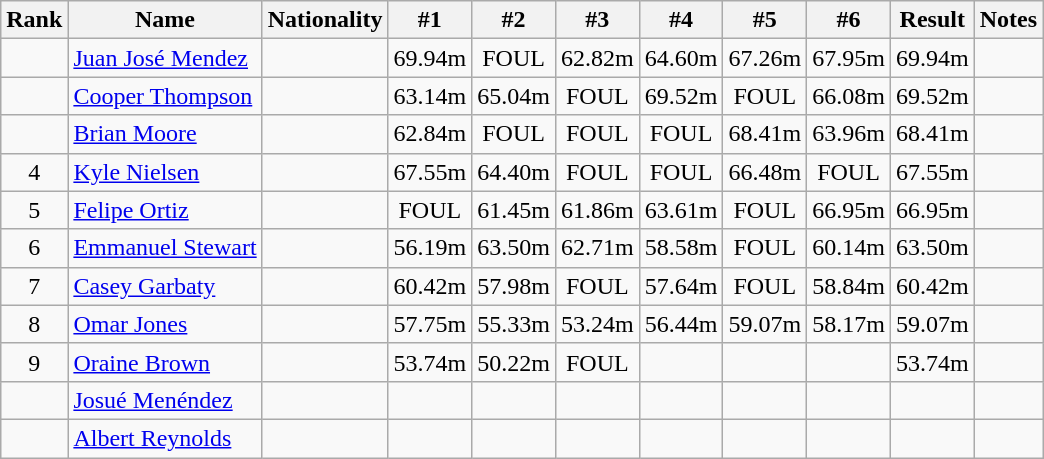<table class="wikitable sortable" style="text-align:center">
<tr>
<th>Rank</th>
<th>Name</th>
<th>Nationality</th>
<th>#1</th>
<th>#2</th>
<th>#3</th>
<th>#4</th>
<th>#5</th>
<th>#6</th>
<th>Result</th>
<th>Notes</th>
</tr>
<tr>
<td></td>
<td align=left><a href='#'>Juan José Mendez</a></td>
<td align=left></td>
<td>69.94m</td>
<td>FOUL</td>
<td>62.82m</td>
<td>64.60m</td>
<td>67.26m</td>
<td>67.95m</td>
<td>69.94m</td>
<td></td>
</tr>
<tr>
<td></td>
<td align=left><a href='#'>Cooper Thompson</a></td>
<td align=left></td>
<td>63.14m</td>
<td>65.04m</td>
<td>FOUL</td>
<td>69.52m</td>
<td>FOUL</td>
<td>66.08m</td>
<td>69.52m</td>
<td></td>
</tr>
<tr>
<td></td>
<td align=left><a href='#'>Brian Moore</a></td>
<td align=left></td>
<td>62.84m</td>
<td>FOUL</td>
<td>FOUL</td>
<td>FOUL</td>
<td>68.41m</td>
<td>63.96m</td>
<td>68.41m</td>
<td></td>
</tr>
<tr>
<td>4</td>
<td align=left><a href='#'>Kyle Nielsen</a></td>
<td align=left></td>
<td>67.55m</td>
<td>64.40m</td>
<td>FOUL</td>
<td>FOUL</td>
<td>66.48m</td>
<td>FOUL</td>
<td>67.55m</td>
<td></td>
</tr>
<tr>
<td>5</td>
<td align=left><a href='#'>Felipe Ortiz</a></td>
<td align=left></td>
<td>FOUL</td>
<td>61.45m</td>
<td>61.86m</td>
<td>63.61m</td>
<td>FOUL</td>
<td>66.95m</td>
<td>66.95m</td>
<td></td>
</tr>
<tr>
<td>6</td>
<td align=left><a href='#'>Emmanuel Stewart</a></td>
<td align=left></td>
<td>56.19m</td>
<td>63.50m</td>
<td>62.71m</td>
<td>58.58m</td>
<td>FOUL</td>
<td>60.14m</td>
<td>63.50m</td>
<td></td>
</tr>
<tr>
<td>7</td>
<td align=left><a href='#'>Casey Garbaty</a></td>
<td align=left></td>
<td>60.42m</td>
<td>57.98m</td>
<td>FOUL</td>
<td>57.64m</td>
<td>FOUL</td>
<td>58.84m</td>
<td>60.42m</td>
<td></td>
</tr>
<tr>
<td>8</td>
<td align=left><a href='#'>Omar Jones</a></td>
<td align=left></td>
<td>57.75m</td>
<td>55.33m</td>
<td>53.24m</td>
<td>56.44m</td>
<td>59.07m</td>
<td>58.17m</td>
<td>59.07m</td>
<td></td>
</tr>
<tr>
<td>9</td>
<td align=left><a href='#'>Oraine Brown</a></td>
<td align=left></td>
<td>53.74m</td>
<td>50.22m</td>
<td>FOUL</td>
<td></td>
<td></td>
<td></td>
<td>53.74m</td>
<td></td>
</tr>
<tr>
<td></td>
<td align=left><a href='#'>Josué Menéndez</a></td>
<td align=left></td>
<td></td>
<td></td>
<td></td>
<td></td>
<td></td>
<td></td>
<td></td>
<td></td>
</tr>
<tr>
<td></td>
<td align=left><a href='#'>Albert Reynolds</a></td>
<td align=left></td>
<td></td>
<td></td>
<td></td>
<td></td>
<td></td>
<td></td>
<td></td>
<td></td>
</tr>
</table>
